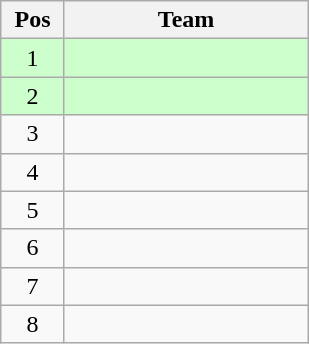<table class="wikitable" style="text-align:center;">
<tr>
<th width=35>Pos</th>
<th width=155>Team</th>
</tr>
<tr bgcolor=ccffcc>
<td>1</td>
<td align=left></td>
</tr>
<tr bgcolor=ccffcc>
<td>2</td>
<td align=left></td>
</tr>
<tr>
<td>3</td>
<td align=left></td>
</tr>
<tr>
<td>4</td>
<td align=left></td>
</tr>
<tr>
<td>5</td>
<td align=left></td>
</tr>
<tr>
<td>6</td>
<td align=left></td>
</tr>
<tr>
<td>7</td>
<td align=left></td>
</tr>
<tr>
<td>8</td>
<td align=left></td>
</tr>
</table>
